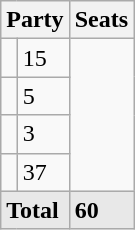<table class="wikitable">
<tr>
<th colspan=2>Party</th>
<th>Seats</th>
</tr>
<tr>
<td></td>
<td>15</td>
</tr>
<tr>
<td></td>
<td>5</td>
</tr>
<tr>
<td></td>
<td>3</td>
</tr>
<tr>
<td></td>
<td>37</td>
</tr>
<tr style="font-weight:bold; background:rgb(232,232,232);">
<td colspan=2>Total</td>
<td>60</td>
</tr>
</table>
